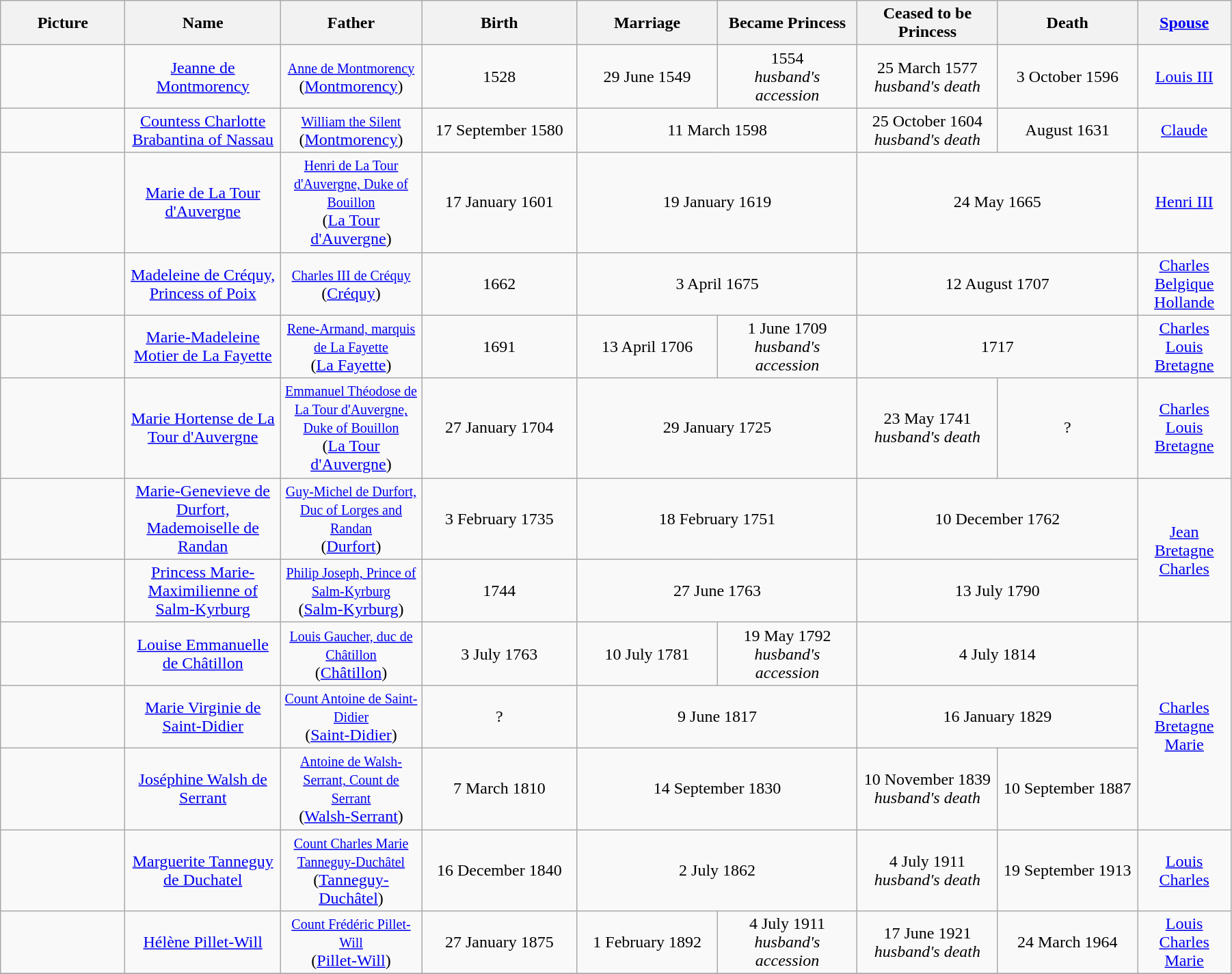<table width=95% class="wikitable">
<tr>
<th width = "8%">Picture</th>
<th width = "10%">Name</th>
<th width = "9%">Father</th>
<th width = "10%">Birth</th>
<th width = "9%">Marriage</th>
<th width = "9%">Became Princess</th>
<th width = "9%">Ceased to be Princess</th>
<th width = "9%">Death</th>
<th width = "6%"><a href='#'>Spouse</a></th>
</tr>
<tr>
<td align="center"></td>
<td align="center"><a href='#'>Jeanne de Montmorency</a></td>
<td align="center"><small><a href='#'>Anne de Montmorency</a></small><br>(<a href='#'>Montmorency</a>)</td>
<td align="center">1528</td>
<td align="center">29 June 1549</td>
<td align="center">1554<br><em>husband's accession</em></td>
<td align="center">25 March 1577<br><em>husband's death</em></td>
<td align="center">3 October 1596</td>
<td align="center"><a href='#'>Louis III</a></td>
</tr>
<tr>
<td align="center"></td>
<td align="center"><a href='#'>Countess Charlotte Brabantina of Nassau</a></td>
<td align="center"><small><a href='#'>William the Silent</a></small><br>(<a href='#'>Montmorency</a>)</td>
<td align="center">17 September 1580</td>
<td align="center" colspan="2">11 March 1598</td>
<td align="center">25 October 1604<br><em>husband's death</em></td>
<td align="center">August 1631</td>
<td align="center"><a href='#'>Claude</a></td>
</tr>
<tr>
<td align="center"></td>
<td align="center"><a href='#'>Marie de La Tour d'Auvergne</a></td>
<td align="center"><small><a href='#'>Henri de La Tour d'Auvergne, Duke of Bouillon</a></small><br>(<a href='#'>La Tour d'Auvergne</a>)</td>
<td align="center">17 January 1601</td>
<td align="center" colspan="2">19 January 1619</td>
<td align="center" colspan="2">24 May 1665</td>
<td align="center"><a href='#'>Henri III</a></td>
</tr>
<tr>
<td align="center"></td>
<td align="center"><a href='#'>Madeleine de Créquy, Princess of Poix</a></td>
<td align="center"><small><a href='#'>Charles III de Créquy</a></small><br>(<a href='#'>Créquy</a>)</td>
<td align="center">1662</td>
<td align="center" colspan="2">3 April 1675</td>
<td align="center" colspan="2">12 August 1707</td>
<td align="center"><a href='#'>Charles Belgique Hollande</a></td>
</tr>
<tr>
<td align="center"></td>
<td align="center"><a href='#'>Marie-Madeleine Motier de La Fayette</a></td>
<td align="center"><small><a href='#'>Rene-Armand, marquis de La Fayette</a></small><br>(<a href='#'>La Fayette</a>)</td>
<td align="center">1691</td>
<td align="center">13 April 1706</td>
<td align="center">1 June 1709<br><em>husband's accession</em></td>
<td align="center" colspan="2">1717</td>
<td align="center"><a href='#'>Charles Louis Bretagne</a></td>
</tr>
<tr>
<td align="center"></td>
<td align="center"><a href='#'>Marie Hortense de La Tour d'Auvergne</a></td>
<td align="center"><small><a href='#'>Emmanuel Théodose de La Tour d'Auvergne, Duke of Bouillon</a></small><br>(<a href='#'>La Tour d'Auvergne</a>)</td>
<td align="center">27 January 1704</td>
<td align="center" colspan="2">29 January 1725</td>
<td align="center">23 May 1741<br><em>husband's death</em></td>
<td align="center">?</td>
<td align="center"><a href='#'>Charles Louis Bretagne</a></td>
</tr>
<tr>
<td align="center"></td>
<td align="center"><a href='#'>Marie-Genevieve de Durfort, Mademoiselle de Randan</a></td>
<td align="center"><small><a href='#'>Guy-Michel de Durfort, Duc of Lorges and Randan</a></small><br>(<a href='#'>Durfort</a>)</td>
<td align="center">3 February 1735</td>
<td align="center" colspan="2">18 February 1751</td>
<td align="center" colspan="2">10 December 1762</td>
<td align="center" rowspan="2"><a href='#'>Jean Bretagne Charles</a></td>
</tr>
<tr>
<td align="center"></td>
<td align="center"><a href='#'>Princess Marie-Maximilienne of Salm-Kyrburg</a></td>
<td align="center"><small><a href='#'>Philip Joseph, Prince of Salm-Kyrburg</a></small><br>(<a href='#'>Salm-Kyrburg</a>)</td>
<td align="center">1744</td>
<td align="center" colspan="2">27 June 1763</td>
<td align="center" colspan="2">13 July 1790</td>
</tr>
<tr>
<td align="center"></td>
<td align="center"><a href='#'>Louise Emmanuelle de Châtillon</a></td>
<td align="center"><small><a href='#'>Louis Gaucher, duc de Châtillon</a></small><br>(<a href='#'>Châtillon</a>)</td>
<td align="center">3 July 1763</td>
<td align="center">10 July 1781</td>
<td align="center">19 May 1792<br><em>husband's accession</em></td>
<td align="center" colspan="2">4 July 1814</td>
<td align="center" rowspan="3"><a href='#'>Charles Bretagne Marie</a></td>
</tr>
<tr>
<td align="center"></td>
<td align="center"><a href='#'>Marie Virginie de Saint-Didier</a></td>
<td align="center"><small><a href='#'>Count Antoine de Saint-Didier</a></small><br>(<a href='#'>Saint-Didier</a>)</td>
<td align="center">?</td>
<td align="center" colspan="2">9 June 1817</td>
<td align="center" colspan="2">16 January 1829</td>
</tr>
<tr>
<td align="center"></td>
<td align="center"><a href='#'>Joséphine Walsh de Serrant</a></td>
<td align="center"><small><a href='#'>Antoine de Walsh-Serrant, Count de Serrant</a></small><br>(<a href='#'>Walsh-Serrant</a>)</td>
<td align="center">7 March 1810</td>
<td align="center" colspan="2">14 September 1830</td>
<td align="center">10 November 1839<br><em>husband's death</em></td>
<td align="center">10 September 1887</td>
</tr>
<tr>
<td align="center"></td>
<td align="center"><a href='#'>Marguerite Tanneguy de Duchatel</a></td>
<td align="center"><small><a href='#'>Count Charles Marie Tanneguy-Duchâtel</a></small><br>(<a href='#'>Tanneguy-Duchâtel</a>)</td>
<td align="center">16 December 1840</td>
<td align="center" colspan="2">2 July 1862</td>
<td align="center">4 July 1911<br><em>husband's death</em></td>
<td align="center">19 September 1913</td>
<td align="center"><a href='#'>Louis Charles</a></td>
</tr>
<tr>
<td align="center"></td>
<td align="center"><a href='#'>Hélène Pillet-Will</a></td>
<td align="center"><small><a href='#'>Count Frédéric Pillet-Will</a></small><br>(<a href='#'>Pillet-Will</a>)</td>
<td align="center">27 January 1875</td>
<td align="center">1 February 1892</td>
<td align="center">4 July 1911<br><em>husband's accession</em></td>
<td align="center">17 June 1921<br><em>husband's death</em></td>
<td align="center">24 March 1964</td>
<td align="center"><a href='#'>Louis Charles Marie</a></td>
</tr>
<tr>
</tr>
</table>
